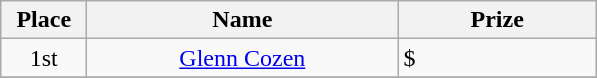<table class="wikitable">
<tr>
<th width="50">Place</th>
<th width="200">Name</th>
<th width="125">Prize</th>
</tr>
<tr>
<td align = "center">1st</td>
<td align = "center"><a href='#'>Glenn Cozen</a></td>
<td>$</td>
</tr>
<tr>
</tr>
</table>
